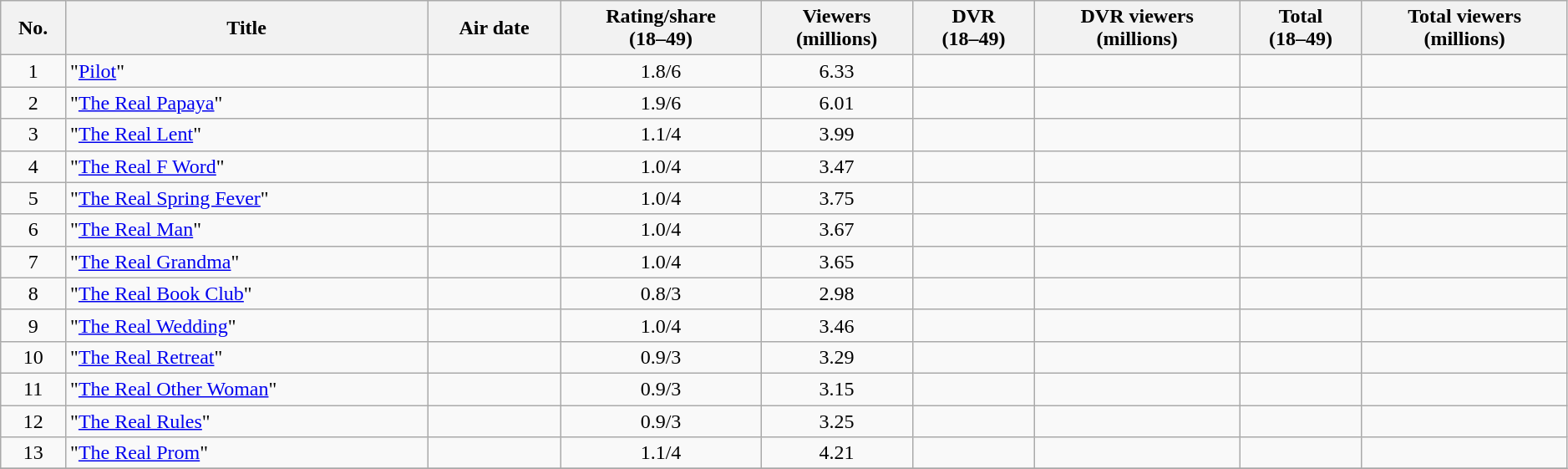<table class="wikitable sortable" style="text-align:center;width:99%">
<tr>
<th>No.</th>
<th>Title</th>
<th>Air date</th>
<th data-sort-type="number">Rating/share<br>(18–49)</th>
<th data-sort-type="number">Viewers<br>(millions)</th>
<th data-sort-type="number">DVR<br>(18–49)</th>
<th data-sort-type="number">DVR viewers<br>(millions)</th>
<th data-sort-type="number">Total<br>(18–49)</th>
<th data-sort-type="number">Total viewers<br>(millions)</th>
</tr>
<tr>
<td>1</td>
<td style="text-align:left;">"<a href='#'>Pilot</a>"</td>
<td style="text-align:left;"></td>
<td>1.8/6</td>
<td>6.33</td>
<td></td>
<td></td>
<td></td>
<td></td>
</tr>
<tr>
<td>2</td>
<td style="text-align:left;">"<a href='#'>The Real Papaya</a>"</td>
<td style="text-align:left;"></td>
<td>1.9/6</td>
<td>6.01</td>
<td></td>
<td></td>
<td></td>
<td></td>
</tr>
<tr>
<td>3</td>
<td style="text-align:left;">"<a href='#'>The Real Lent</a>"</td>
<td style="text-align:left;"></td>
<td>1.1/4</td>
<td>3.99</td>
<td></td>
<td></td>
<td></td>
<td></td>
</tr>
<tr>
<td>4</td>
<td style="text-align:left;">"<a href='#'>The Real F Word</a>"</td>
<td style="text-align:left;"></td>
<td>1.0/4</td>
<td>3.47</td>
<td></td>
<td></td>
<td></td>
<td></td>
</tr>
<tr>
<td>5</td>
<td style="text-align:left;">"<a href='#'>The Real Spring Fever</a>"</td>
<td style="text-align:left;"></td>
<td>1.0/4</td>
<td>3.75</td>
<td></td>
<td></td>
<td></td>
<td></td>
</tr>
<tr>
<td>6</td>
<td style="text-align:left;">"<a href='#'>The Real Man</a>"</td>
<td style="text-align:left;"></td>
<td>1.0/4</td>
<td>3.67</td>
<td></td>
<td></td>
<td></td>
<td></td>
</tr>
<tr>
<td>7</td>
<td style="text-align:left;">"<a href='#'>The Real Grandma</a>"</td>
<td style="text-align:left;"></td>
<td>1.0/4</td>
<td>3.65</td>
<td></td>
<td></td>
<td></td>
<td></td>
</tr>
<tr>
<td>8</td>
<td style="text-align:left;">"<a href='#'>The Real Book Club</a>"</td>
<td style="text-align:left;"></td>
<td>0.8/3</td>
<td>2.98</td>
<td></td>
<td></td>
<td></td>
<td></td>
</tr>
<tr>
<td>9</td>
<td style="text-align:left;">"<a href='#'>The Real Wedding</a>"</td>
<td style="text-align:left;"></td>
<td>1.0/4</td>
<td>3.46</td>
<td></td>
<td></td>
<td></td>
<td></td>
</tr>
<tr>
<td>10</td>
<td style="text-align:left;">"<a href='#'>The Real Retreat</a>"</td>
<td style="text-align:left;"></td>
<td>0.9/3</td>
<td>3.29</td>
<td></td>
<td></td>
<td></td>
<td></td>
</tr>
<tr>
<td>11</td>
<td style="text-align:left;">"<a href='#'>The Real Other Woman</a>"</td>
<td style="text-align:left;"></td>
<td>0.9/3</td>
<td>3.15</td>
<td></td>
<td></td>
<td></td>
<td></td>
</tr>
<tr>
<td>12</td>
<td style="text-align:left;">"<a href='#'>The Real Rules</a>"</td>
<td style="text-align:left;"></td>
<td>0.9/3</td>
<td>3.25</td>
<td></td>
<td></td>
<td></td>
<td></td>
</tr>
<tr>
<td>13</td>
<td style="text-align:left;">"<a href='#'>The Real Prom</a>"</td>
<td style="text-align:left;"></td>
<td>1.1/4</td>
<td>4.21</td>
<td></td>
<td></td>
<td></td>
<td></td>
</tr>
<tr>
</tr>
</table>
